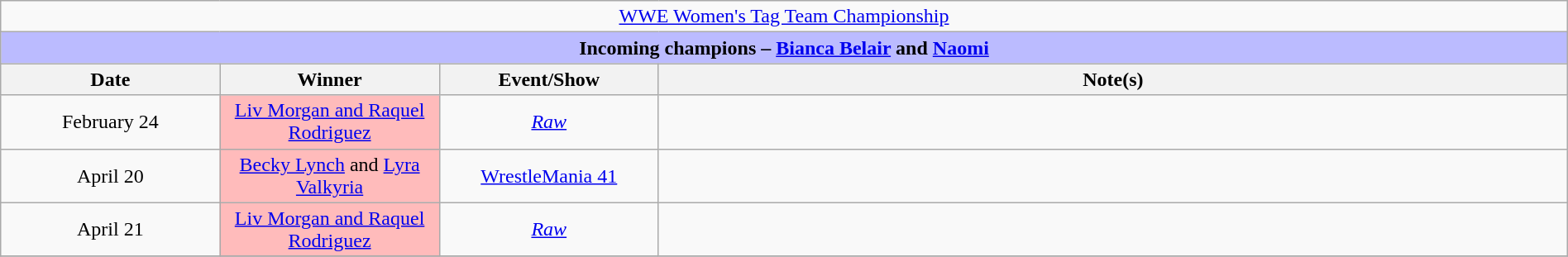<table class="wikitable" style="text-align:center; width:100%;">
<tr>
<td colspan="4" style="text-align: center;"><a href='#'>WWE Women's Tag Team Championship</a></td>
</tr>
<tr style="background:#BBF;">
<td colspan="4" style="text-align: center;"><strong>Incoming champions – <a href='#'>Bianca Belair</a> and <a href='#'>Naomi</a></strong></td>
</tr>
<tr>
<th width="14%">Date</th>
<th width="14%">Winner</th>
<th width="14%">Event/Show</th>
<th width="58%">Note(s)</th>
</tr>
<tr>
<td>February 24</td>
<td style="background:#FBB;"><a href='#'>Liv Morgan and Raquel Rodriguez</a></td>
<td><em><a href='#'>Raw</a></em></td>
<td></td>
</tr>
<tr>
<td>April 20</td>
<td style="background:#FBB;"><a href='#'>Becky Lynch</a> and <a href='#'>Lyra Valkyria</a></td>
<td><a href='#'>WrestleMania 41</a><br></td>
<td></td>
</tr>
<tr>
<td>April 21</td>
<td style="background:#FBB;"><a href='#'>Liv Morgan and Raquel Rodriguez</a></td>
<td><em><a href='#'>Raw</a></em></td>
<td></td>
</tr>
<tr>
</tr>
</table>
